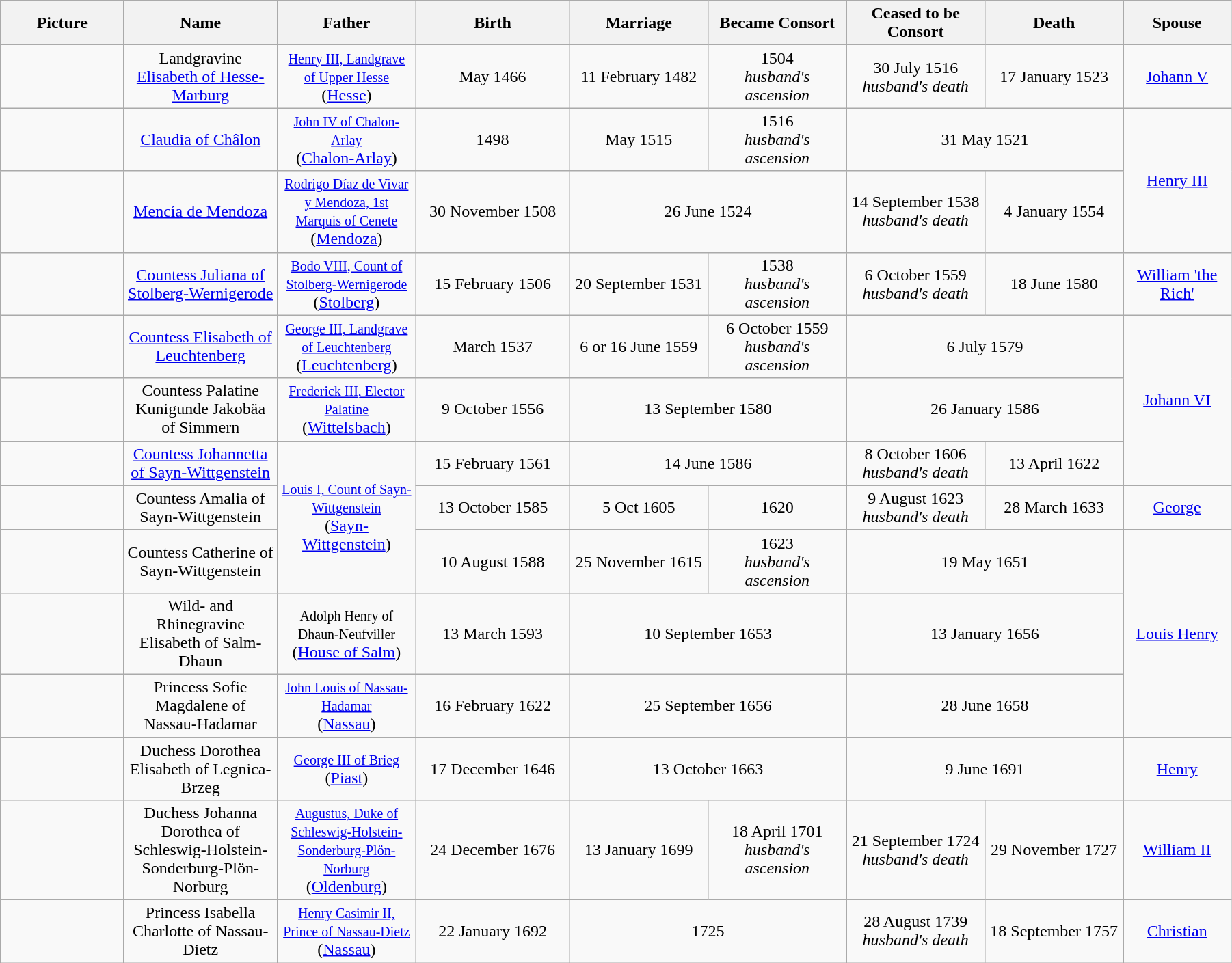<table width=95% class="wikitable">
<tr>
<th width = "8%">Picture</th>
<th width = "10%">Name</th>
<th width = "9%">Father</th>
<th width = "10%">Birth</th>
<th width = "9%">Marriage</th>
<th width = "9%">Became Consort</th>
<th width = "9%">Ceased to be Consort</th>
<th width = "9%">Death</th>
<th width = "7%">Spouse</th>
</tr>
<tr>
<td align="center"></td>
<td align="center">Landgravine <a href='#'>Elisabeth of Hesse-Marburg</a></td>
<td align="center"><small><a href='#'>Henry III, Landgrave of Upper Hesse</a></small><br>(<a href='#'>Hesse</a>)</td>
<td align="center">May 1466</td>
<td align="center">11 February 1482</td>
<td align="center">1504<br><em>husband's ascension</em></td>
<td align="center">30 July 1516<br><em>husband's death</em></td>
<td align="center">17 January 1523</td>
<td align="center"><a href='#'>Johann V</a></td>
</tr>
<tr>
<td align="center"></td>
<td align="center"><a href='#'>Claudia of Châlon</a></td>
<td align="center"><small><a href='#'>John IV of Chalon-Arlay</a></small><br>(<a href='#'>Chalon-Arlay</a>)</td>
<td align="center">1498</td>
<td align="center">May 1515</td>
<td align="center">1516<br><em>husband's ascension</em></td>
<td align="center" colspan="2">31 May 1521</td>
<td align="center" rowspan="2"><a href='#'>Henry III</a></td>
</tr>
<tr>
<td align="center"></td>
<td align="center"><a href='#'>Mencía de Mendoza</a></td>
<td align="center"><small><a href='#'>Rodrigo Díaz de Vivar y Mendoza, 1st Marquis of Cenete</a></small><br>(<a href='#'>Mendoza</a>)</td>
<td align="center">30 November 1508</td>
<td align="center" colspan="2">26 June 1524</td>
<td align="center">14 September 1538<br><em>husband's death</em></td>
<td align="center">4 January 1554</td>
</tr>
<tr>
<td align="center"></td>
<td align="center"><a href='#'>Countess Juliana of Stolberg-Wernigerode</a></td>
<td align="center"><small><a href='#'>Bodo VIII, Count of Stolberg-Wernigerode</a></small><br>(<a href='#'>Stolberg</a>)</td>
<td align="center">15 February 1506</td>
<td align="center">20 September 1531</td>
<td align="center">1538<br><em>husband's ascension</em></td>
<td align="center">6 October 1559<br><em>husband's death</em></td>
<td align="center">18 June 1580</td>
<td align="center"><a href='#'>William 'the Rich'</a></td>
</tr>
<tr>
<td align="center"></td>
<td align="center"><a href='#'>Countess Elisabeth of Leuchtenberg</a></td>
<td align="center"><small><a href='#'>George III, Landgrave of Leuchtenberg</a></small><br>(<a href='#'>Leuchtenberg</a>)</td>
<td align="center">March 1537</td>
<td align="center">6 or 16 June 1559</td>
<td align="center">6 October 1559<br><em>husband's ascension</em></td>
<td align="center" colspan="2">6 July 1579</td>
<td align="center" rowspan="3"><a href='#'>Johann VI</a></td>
</tr>
<tr>
<td align="center"></td>
<td align="center">Countess Palatine Kunigunde Jakobäa of Simmern</td>
<td align="center"><small><a href='#'>Frederick III, Elector Palatine</a></small><br>(<a href='#'>Wittelsbach</a>)</td>
<td align="center">9 October 1556</td>
<td align="center" colspan="2">13 September 1580</td>
<td align="center" colspan="2">26 January 1586</td>
</tr>
<tr>
<td align="center"></td>
<td align="center"><a href='#'>Countess Johannetta of Sayn-Wittgenstein</a></td>
<td align="center" rowspan="3"><small><a href='#'>Louis I, Count of Sayn-Wittgenstein</a></small><br>(<a href='#'>Sayn-Wittgenstein</a>)</td>
<td align="center">15 February 1561</td>
<td align="center" colspan="2">14 June 1586</td>
<td align="center">8 October 1606<br><em>husband's death</em></td>
<td align="center">13 April 1622</td>
</tr>
<tr>
<td align="center"></td>
<td align="center">Countess Amalia of Sayn-Wittgenstein</td>
<td align="center">13 October 1585</td>
<td align="center">5 Oct 1605</td>
<td align="center">1620</td>
<td align="center">9 August 1623<br><em>husband's death</em></td>
<td align="center">28 March 1633</td>
<td align="center"><a href='#'>George</a></td>
</tr>
<tr>
<td align="center"></td>
<td align="center">Countess Catherine of Sayn-Wittgenstein</td>
<td align="center">10 August 1588</td>
<td align="center">25 November 1615</td>
<td align="center">1623<br><em>husband's ascension</em></td>
<td align="center" colspan="2">19 May 1651</td>
<td align="center" rowspan="3"><a href='#'>Louis Henry</a></td>
</tr>
<tr>
<td align="center"></td>
<td align="center">Wild- and Rhinegravine Elisabeth of Salm-Dhaun</td>
<td align="center"><small>Adolph Henry of Dhaun-Neufviller</small><br>(<a href='#'>House of Salm</a>)</td>
<td align="center">13 March 1593</td>
<td align="center" colspan="2">10 September 1653</td>
<td align="center" colspan="2">13 January 1656</td>
</tr>
<tr>
<td align="center"></td>
<td align="center">Princess Sofie Magdalene of Nassau-Hadamar</td>
<td align="center"><small><a href='#'>John Louis of Nassau-Hadamar</a></small><br>(<a href='#'>Nassau</a>)</td>
<td align="center">16 February 1622</td>
<td align="center" colspan="2">25 September 1656</td>
<td align="center" colspan="2">28 June 1658</td>
</tr>
<tr>
<td align="center"></td>
<td align="center">Duchess Dorothea Elisabeth of Legnica-Brzeg</td>
<td align="center"><small><a href='#'>George III of Brieg</a></small><br>(<a href='#'>Piast</a>)</td>
<td align="center">17 December 1646</td>
<td align="center" colspan="2">13 October 1663</td>
<td align="center" colspan="2">9 June 1691</td>
<td align="center"><a href='#'>Henry</a></td>
</tr>
<tr>
<td align="center"></td>
<td align="center">Duchess Johanna Dorothea of Schleswig-Holstein-Sonderburg-Plön-Norburg</td>
<td align="center"><small><a href='#'>Augustus, Duke of Schleswig-Holstein-Sonderburg-Plön-Norburg</a></small><br>(<a href='#'>Oldenburg</a>)</td>
<td align="center">24 December 1676</td>
<td align="center">13 January 1699</td>
<td align="center">18 April 1701<br><em>husband's ascension</em></td>
<td align="center">21 September 1724<br><em>husband's death</em></td>
<td align="center">29 November 1727</td>
<td align="center"><a href='#'>William II</a></td>
</tr>
<tr>
<td align="center"></td>
<td align="center">Princess Isabella Charlotte of Nassau-Dietz</td>
<td align="center"><small><a href='#'>Henry Casimir II, Prince of Nassau-Dietz</a></small><br>(<a href='#'>Nassau</a>)</td>
<td align="center">22 January 1692</td>
<td align="center" colspan="2">1725</td>
<td align="center">28 August 1739<br><em>husband's death</em></td>
<td align="center">18 September 1757</td>
<td align="center"><a href='#'>Christian</a></td>
</tr>
</table>
